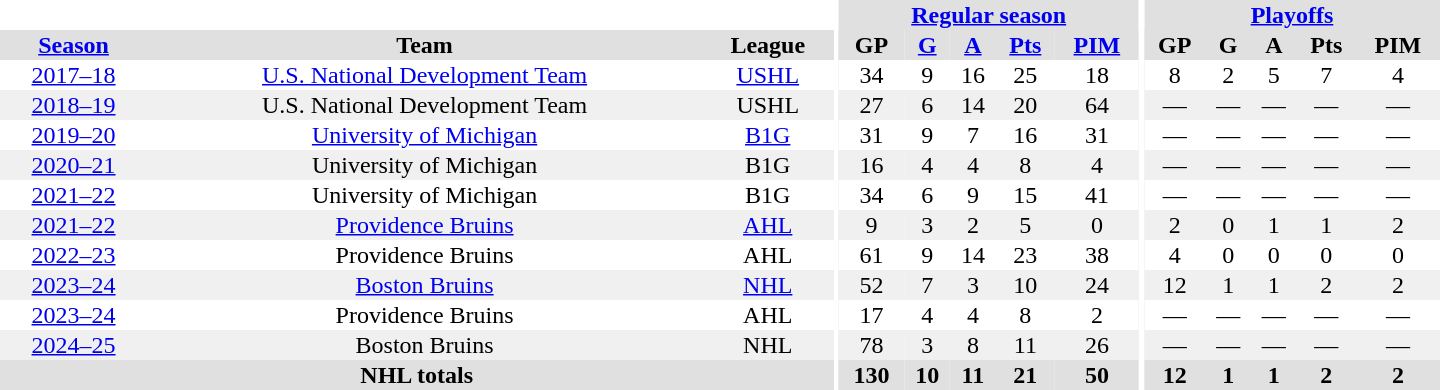<table border="0" cellpadding="1" cellspacing="0" style="text-align:center; width:60em">
<tr bgcolor="#e0e0e0">
<th colspan="3" bgcolor="#ffffff"></th>
<th rowspan="98" bgcolor="#ffffff"></th>
<th colspan="5"><a href='#'>Regular season</a></th>
<th rowspan="98" bgcolor="#ffffff"></th>
<th colspan="5"><a href='#'>Playoffs</a></th>
</tr>
<tr bgcolor="#e0e0e0">
<th><a href='#'>Season</a></th>
<th>Team</th>
<th>League</th>
<th>GP</th>
<th><a href='#'>G</a></th>
<th><a href='#'>A</a></th>
<th><a href='#'>Pts</a></th>
<th><a href='#'>PIM</a></th>
<th>GP</th>
<th>G</th>
<th>A</th>
<th>Pts</th>
<th>PIM</th>
</tr>
<tr>
<td><a href='#'>2017–18</a></td>
<td><a href='#'>U.S. National Development Team</a></td>
<td><a href='#'>USHL</a></td>
<td>34</td>
<td>9</td>
<td>16</td>
<td>25</td>
<td>18</td>
<td>8</td>
<td>2</td>
<td>5</td>
<td>7</td>
<td>4</td>
</tr>
<tr bgcolor="#f0f0f0">
<td><a href='#'>2018–19</a></td>
<td>U.S. National Development Team</td>
<td>USHL</td>
<td>27</td>
<td>6</td>
<td>14</td>
<td>20</td>
<td>64</td>
<td>—</td>
<td>—</td>
<td>—</td>
<td>—</td>
<td>—</td>
</tr>
<tr>
<td><a href='#'>2019–20</a></td>
<td><a href='#'>University of Michigan</a></td>
<td><a href='#'>B1G</a></td>
<td>31</td>
<td>9</td>
<td>7</td>
<td>16</td>
<td>31</td>
<td>—</td>
<td>—</td>
<td>—</td>
<td>—</td>
<td>—</td>
</tr>
<tr bgcolor="#f0f0f0">
<td><a href='#'>2020–21</a></td>
<td>University of Michigan</td>
<td>B1G</td>
<td>16</td>
<td>4</td>
<td>4</td>
<td>8</td>
<td>4</td>
<td>—</td>
<td>—</td>
<td>—</td>
<td>—</td>
<td>—</td>
</tr>
<tr>
<td><a href='#'>2021–22</a></td>
<td>University of Michigan</td>
<td>B1G</td>
<td>34</td>
<td>6</td>
<td>9</td>
<td>15</td>
<td>41</td>
<td>—</td>
<td>—</td>
<td>—</td>
<td>—</td>
<td>—</td>
</tr>
<tr bgcolor="#f0f0f0">
<td><a href='#'>2021–22</a></td>
<td><a href='#'>Providence Bruins</a></td>
<td><a href='#'>AHL</a></td>
<td>9</td>
<td>3</td>
<td>2</td>
<td>5</td>
<td>0</td>
<td>2</td>
<td>0</td>
<td>1</td>
<td>1</td>
<td>2</td>
</tr>
<tr>
<td><a href='#'>2022–23</a></td>
<td>Providence Bruins</td>
<td>AHL</td>
<td>61</td>
<td>9</td>
<td>14</td>
<td>23</td>
<td>38</td>
<td>4</td>
<td>0</td>
<td>0</td>
<td>0</td>
<td>0</td>
</tr>
<tr bgcolor="#f0f0f0">
<td><a href='#'>2023–24</a></td>
<td><a href='#'>Boston Bruins</a></td>
<td><a href='#'>NHL</a></td>
<td>52</td>
<td>7</td>
<td>3</td>
<td>10</td>
<td>24</td>
<td>12</td>
<td>1</td>
<td>1</td>
<td>2</td>
<td>2</td>
</tr>
<tr>
<td><a href='#'>2023–24</a></td>
<td>Providence Bruins</td>
<td>AHL</td>
<td>17</td>
<td>4</td>
<td>4</td>
<td>8</td>
<td>2</td>
<td>—</td>
<td>—</td>
<td>—</td>
<td>—</td>
<td>—</td>
</tr>
<tr bgcolor="#f0f0f0">
<td><a href='#'>2024–25</a></td>
<td>Boston Bruins</td>
<td>NHL</td>
<td>78</td>
<td>3</td>
<td>8</td>
<td>11</td>
<td>26</td>
<td>—</td>
<td>—</td>
<td>—</td>
<td>—</td>
<td>—</td>
</tr>
<tr bgcolor="#e0e0e0">
<th colspan="3">NHL totals</th>
<th>130</th>
<th>10</th>
<th>11</th>
<th>21</th>
<th>50</th>
<th>12</th>
<th>1</th>
<th>1</th>
<th>2</th>
<th>2</th>
</tr>
</table>
